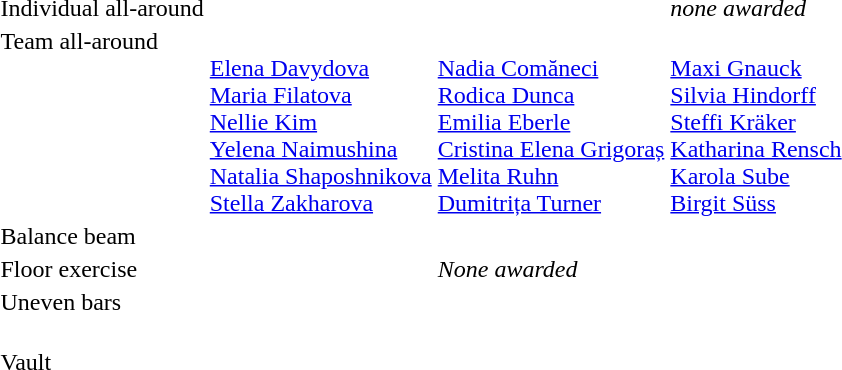<table>
<tr valign="top">
<td>Individual all-around<br></td>
<td></td>
<td><br></td>
<td><em>none awarded</em></td>
</tr>
<tr valign="top">
<td>Team all-around<br></td>
<td><br><a href='#'>Elena Davydova</a><br><a href='#'>Maria Filatova</a><br><a href='#'>Nellie Kim</a><br><a href='#'>Yelena Naimushina</a><br><a href='#'>Natalia Shaposhnikova</a><br><a href='#'>Stella Zakharova</a></td>
<td><br><a href='#'>Nadia Comăneci</a><br><a href='#'>Rodica Dunca</a><br><a href='#'>Emilia Eberle</a><br><a href='#'>Cristina Elena Grigoraș</a><br><a href='#'>Melita Ruhn</a><br><a href='#'>Dumitrița Turner</a></td>
<td><br><a href='#'>Maxi Gnauck</a><br><a href='#'>Silvia Hindorff</a><br><a href='#'>Steffi Kräker</a><br><a href='#'>Katharina Rensch</a><br><a href='#'>Karola Sube</a><br><a href='#'>Birgit Süss</a></td>
</tr>
<tr valign="top">
<td>Balance beam<br></td>
<td></td>
<td></td>
<td></td>
</tr>
<tr valign="top">
<td>Floor exercise<br></td>
<td><br></td>
<td><em>None awarded</em></td>
<td><br></td>
</tr>
<tr valign="top">
<td>Uneven bars<br></td>
<td></td>
<td></td>
<td><br><br></td>
</tr>
<tr valign="top">
<td>Vault<br></td>
<td></td>
<td></td>
<td></td>
</tr>
</table>
